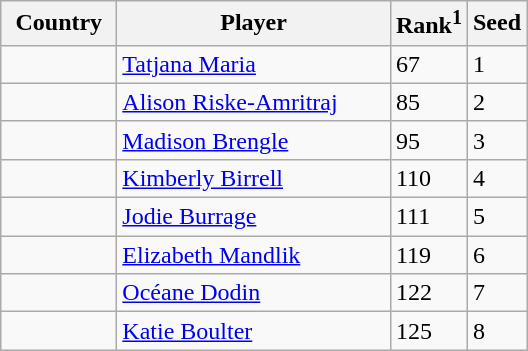<table class="sortable wikitable">
<tr>
<th width="70">Country</th>
<th width="175">Player</th>
<th>Rank<sup>1</sup></th>
<th>Seed</th>
</tr>
<tr>
<td></td>
<td><a href='#'>Tatjana Maria</a></td>
<td>67</td>
<td>1</td>
</tr>
<tr>
<td></td>
<td><a href='#'>Alison Riske-Amritraj</a></td>
<td>85</td>
<td>2</td>
</tr>
<tr>
<td></td>
<td><a href='#'>Madison Brengle</a></td>
<td>95</td>
<td>3</td>
</tr>
<tr>
<td></td>
<td><a href='#'>Kimberly Birrell</a></td>
<td>110</td>
<td>4</td>
</tr>
<tr>
<td></td>
<td><a href='#'>Jodie Burrage</a></td>
<td>111</td>
<td>5</td>
</tr>
<tr>
<td></td>
<td><a href='#'>Elizabeth Mandlik</a></td>
<td>119</td>
<td>6</td>
</tr>
<tr>
<td></td>
<td><a href='#'>Océane Dodin</a></td>
<td>122</td>
<td>7</td>
</tr>
<tr>
<td></td>
<td><a href='#'>Katie Boulter</a></td>
<td>125</td>
<td>8</td>
</tr>
</table>
